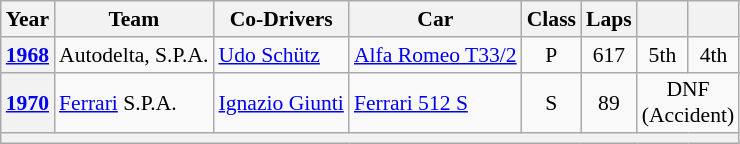<table class="wikitable" style="text-align:center; font-size:90%">
<tr>
<th>Year</th>
<th>Team</th>
<th>Co-Drivers</th>
<th>Car</th>
<th>Class</th>
<th>Laps</th>
<th></th>
<th></th>
</tr>
<tr>
<th><a href='#'>1968</a></th>
<td align=left> Autodelta, S.P.A.</td>
<td align=left> <a href='#'>Udo Schütz</a></td>
<td align=left><a href='#'>Alfa Romeo T33/2</a></td>
<td>P</td>
<td>617</td>
<td>5th</td>
<td>4th</td>
</tr>
<tr>
<th><a href='#'>1970</a></th>
<td align=left> <a href='#'>Ferrari</a> S.P.A.</td>
<td align=left> <a href='#'>Ignazio Giunti</a></td>
<td align=left><a href='#'>Ferrari 512 S</a></td>
<td>S</td>
<td>89</td>
<td colspan=2>DNF<br>(Accident)</td>
</tr>
<tr>
<th colspan="8"></th>
</tr>
</table>
